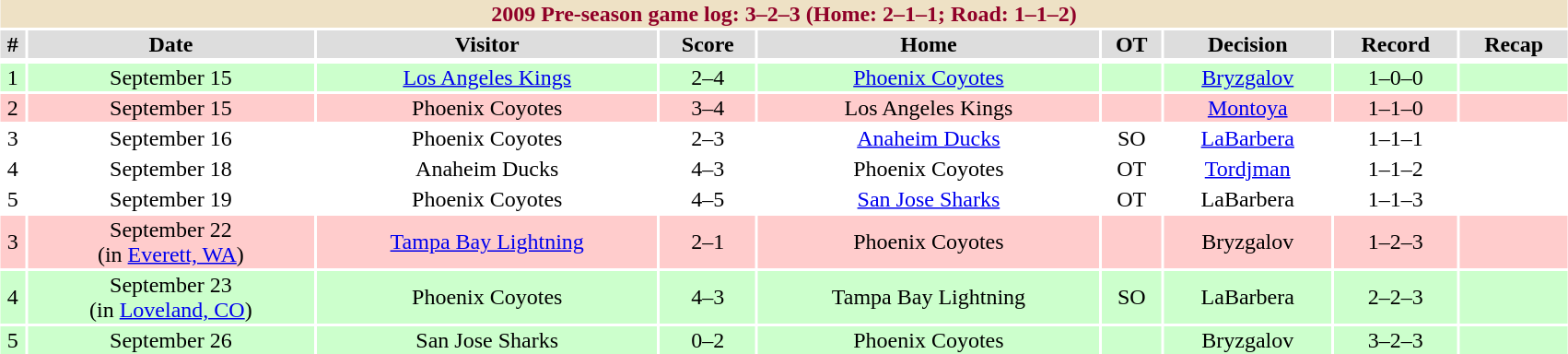<table class="toccolours collapsible collapsed" width=90% style="clear:both; margin:1.5em auto; text-align:center">
<tr>
<th colspan=11 style="background:#EEE1C5; color:#900028;">2009 Pre-season game log: 3–2–3 (Home: 2–1–1; Road: 1–1–2)</th>
</tr>
<tr align="center" bgcolor="#dddddd">
<td><strong>#</strong></td>
<td><strong>Date</strong></td>
<td><strong>Visitor</strong></td>
<td><strong>Score</strong></td>
<td><strong>Home</strong></td>
<td><strong>OT</strong></td>
<td><strong>Decision</strong></td>
<td><strong>Record</strong></td>
<td><strong>Recap</strong></td>
</tr>
<tr align="center">
</tr>
<tr bgcolor="#CCFFCC">
<td>1</td>
<td>September 15</td>
<td><a href='#'>Los Angeles Kings</a></td>
<td>2–4</td>
<td><a href='#'>Phoenix Coyotes</a></td>
<td></td>
<td><a href='#'>Bryzgalov</a></td>
<td>1–0–0</td>
<td></td>
</tr>
<tr align="center" bgcolor="#ffcccc">
<td>2</td>
<td>September 15</td>
<td>Phoenix Coyotes</td>
<td>3–4</td>
<td>Los Angeles Kings</td>
<td></td>
<td><a href='#'>Montoya</a></td>
<td>1–1–0</td>
<td></td>
</tr>
<tr align="center">
<td>3</td>
<td>September 16</td>
<td>Phoenix Coyotes</td>
<td>2–3</td>
<td><a href='#'>Anaheim Ducks</a></td>
<td>SO</td>
<td><a href='#'>LaBarbera</a></td>
<td>1–1–1</td>
<td></td>
</tr>
<tr align="center">
<td>4</td>
<td>September 18</td>
<td>Anaheim Ducks</td>
<td>4–3</td>
<td>Phoenix Coyotes</td>
<td>OT</td>
<td><a href='#'>Tordjman</a></td>
<td>1–1–2</td>
<td></td>
</tr>
<tr align="center">
<td>5</td>
<td>September 19</td>
<td>Phoenix Coyotes</td>
<td>4–5</td>
<td><a href='#'>San Jose Sharks</a></td>
<td>OT</td>
<td>LaBarbera</td>
<td>1–1–3</td>
<td></td>
</tr>
<tr align="center"  bgcolor="#ffcccc">
<td>3</td>
<td>September 22<br>(in <a href='#'>Everett, WA</a>)</td>
<td><a href='#'>Tampa Bay Lightning</a></td>
<td>2–1</td>
<td>Phoenix Coyotes</td>
<td></td>
<td>Bryzgalov</td>
<td>1–2–3</td>
<td></td>
</tr>
<tr align="center" bgcolor="#CCFFCC">
<td>4</td>
<td>September 23<br>(in <a href='#'>Loveland, CO</a>)</td>
<td>Phoenix Coyotes</td>
<td>4–3</td>
<td>Tampa Bay Lightning</td>
<td>SO</td>
<td>LaBarbera</td>
<td>2–2–3</td>
<td></td>
</tr>
<tr align="center" bgcolor="#CCFFCC">
<td>5</td>
<td>September 26</td>
<td>San Jose Sharks</td>
<td>0–2</td>
<td>Phoenix Coyotes</td>
<td></td>
<td>Bryzgalov</td>
<td>3–2–3</td>
<td></td>
</tr>
</table>
